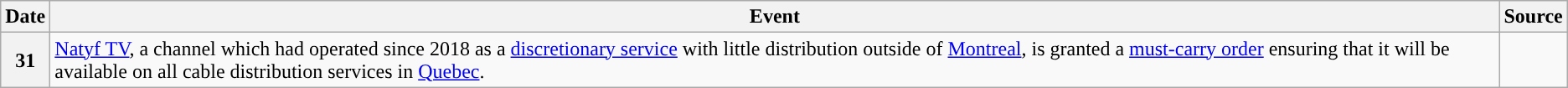<table class="wikitable">
<tr>
<th>Date</th>
<th>Event</th>
<th>Source</th>
</tr>
<tr>
<th>31</th>
<td><a href='#'>Natyf TV</a>, a channel which had operated since 2018 as a <a href='#'>discretionary service</a> with little distribution outside of <a href='#'>Montreal</a>, is granted a <a href='#'>must-carry order</a> ensuring that it will be available on all cable distribution services in <a href='#'>Quebec</a>.</td>
<td></td>
</tr>
</table>
